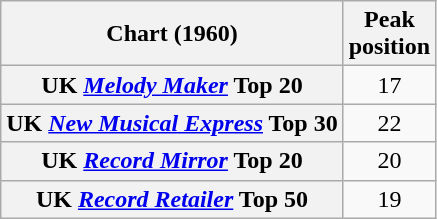<table class="wikitable sortable plainrowheaders" style="text-align:center">
<tr>
<th>Chart (1960)</th>
<th>Peak<br>position</th>
</tr>
<tr>
<th scope="row">UK <em><a href='#'>Melody Maker</a></em> Top 20</th>
<td>17</td>
</tr>
<tr>
<th scope="row">UK <em><a href='#'>New Musical Express</a></em> Top 30</th>
<td>22</td>
</tr>
<tr>
<th scope="row">UK <em><a href='#'>Record Mirror</a></em> Top 20</th>
<td>20</td>
</tr>
<tr>
<th scope="row">UK <em><a href='#'>Record Retailer</a></em> Top 50</th>
<td>19</td>
</tr>
</table>
